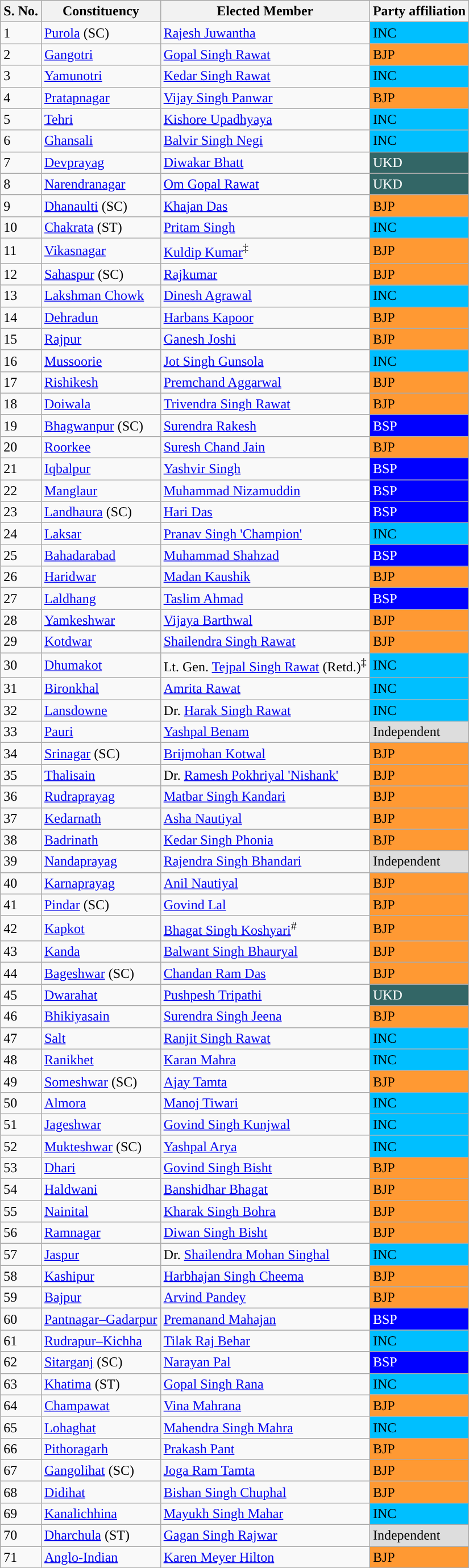<table class="wikitable sortable">
<tr style="background:#E9E9E9;">
<th>S. No.</th>
<th>Constituency</th>
<th>Elected Member</th>
<th>Party affiliation</th>
</tr>
<tr>
<td>1</td>
<td><a href='#'>Purola</a> (SC)</td>
<td><a href='#'>Rajesh Juwantha</a></td>
<td bgcolor=#00BFFF>INC</td>
</tr>
<tr>
<td>2</td>
<td><a href='#'>Gangotri</a></td>
<td><a href='#'>Gopal Singh Rawat</a></td>
<td bgcolor=#FF9933>BJP</td>
</tr>
<tr>
<td>3</td>
<td><a href='#'>Yamunotri</a></td>
<td><a href='#'>Kedar Singh Rawat</a></td>
<td bgcolor=#00BFFF>INC</td>
</tr>
<tr>
<td>4</td>
<td><a href='#'>Pratapnagar</a></td>
<td><a href='#'>Vijay Singh Panwar</a></td>
<td bgcolor=#FF9933>BJP</td>
</tr>
<tr>
<td>5</td>
<td><a href='#'>Tehri</a></td>
<td><a href='#'>Kishore Upadhyaya</a></td>
<td bgcolor=#00BFFF>INC</td>
</tr>
<tr>
<td>6</td>
<td><a href='#'>Ghansali</a></td>
<td><a href='#'>Balvir Singh Negi</a></td>
<td bgcolor=#00BFFF>INC</td>
</tr>
<tr>
<td>7</td>
<td><a href='#'>Devprayag</a></td>
<td><a href='#'>Diwakar Bhatt</a></td>
<td style="background: #336666; color: white">UKD</td>
</tr>
<tr>
<td>8</td>
<td><a href='#'>Narendranagar</a></td>
<td><a href='#'>Om Gopal Rawat</a></td>
<td style="background: #336666; color: white">UKD</td>
</tr>
<tr>
<td>9</td>
<td><a href='#'>Dhanaulti</a> (SC)</td>
<td><a href='#'>Khajan Das</a></td>
<td bgcolor=#FF9933>BJP</td>
</tr>
<tr>
<td>10</td>
<td><a href='#'>Chakrata</a> (ST)</td>
<td><a href='#'>Pritam Singh</a></td>
<td bgcolor=#00BFFF>INC</td>
</tr>
<tr>
<td>11</td>
<td><a href='#'>Vikasnagar</a></td>
<td><a href='#'>Kuldip Kumar</a><sup>‡</sup></td>
<td bgcolor=#FF9933>BJP</td>
</tr>
<tr>
<td>12</td>
<td><a href='#'>Sahaspur</a> (SC)</td>
<td><a href='#'>Rajkumar</a></td>
<td bgcolor=#FF9933>BJP</td>
</tr>
<tr>
<td>13</td>
<td><a href='#'>Lakshman Chowk</a></td>
<td><a href='#'>Dinesh Agrawal</a></td>
<td bgcolor=#00BFFF>INC</td>
</tr>
<tr>
<td>14</td>
<td><a href='#'>Dehradun</a></td>
<td><a href='#'>Harbans Kapoor</a></td>
<td bgcolor=#FF9933>BJP</td>
</tr>
<tr>
<td>15</td>
<td><a href='#'>Rajpur</a></td>
<td><a href='#'>Ganesh Joshi</a></td>
<td bgcolor=#FF9933>BJP</td>
</tr>
<tr>
<td>16</td>
<td><a href='#'>Mussoorie</a></td>
<td><a href='#'>Jot Singh Gunsola</a></td>
<td bgcolor=#00BFFF>INC</td>
</tr>
<tr>
<td>17</td>
<td><a href='#'>Rishikesh</a></td>
<td><a href='#'>Premchand Aggarwal</a></td>
<td bgcolor=#FF9933>BJP</td>
</tr>
<tr>
<td>18</td>
<td><a href='#'>Doiwala</a></td>
<td><a href='#'>Trivendra Singh Rawat</a></td>
<td bgcolor=#FF9933>BJP</td>
</tr>
<tr>
<td>19</td>
<td><a href='#'>Bhagwanpur</a> (SC)</td>
<td><a href='#'>Surendra Rakesh</a></td>
<td style="background: #0000FF; color: white">BSP</td>
</tr>
<tr>
<td>20</td>
<td><a href='#'>Roorkee</a></td>
<td><a href='#'>Suresh Chand Jain</a></td>
<td bgcolor=#FF9933>BJP</td>
</tr>
<tr>
<td>21</td>
<td><a href='#'>Iqbalpur</a></td>
<td><a href='#'>Yashvir Singh</a></td>
<td style="background: #0000FF; color: white">BSP</td>
</tr>
<tr>
<td>22</td>
<td><a href='#'>Manglaur</a></td>
<td><a href='#'>Muhammad Nizamuddin</a></td>
<td style="background: #0000FF; color: white">BSP</td>
</tr>
<tr>
<td>23</td>
<td><a href='#'>Landhaura</a> (SC)</td>
<td><a href='#'>Hari Das</a></td>
<td style="background: #0000FF; color: white">BSP</td>
</tr>
<tr>
<td>24</td>
<td><a href='#'>Laksar</a></td>
<td><a href='#'>Pranav Singh 'Champion'</a></td>
<td bgcolor=#00BFFF>INC</td>
</tr>
<tr>
<td>25</td>
<td><a href='#'>Bahadarabad</a></td>
<td><a href='#'>Muhammad Shahzad</a></td>
<td style="background: #0000FF; color: white">BSP</td>
</tr>
<tr>
<td>26</td>
<td><a href='#'>Haridwar</a></td>
<td><a href='#'>Madan Kaushik</a></td>
<td bgcolor=#FF9933>BJP</td>
</tr>
<tr>
<td>27</td>
<td><a href='#'>Laldhang</a></td>
<td><a href='#'>Taslim Ahmad</a></td>
<td style="background: #0000FF; color: white">BSP</td>
</tr>
<tr>
<td>28</td>
<td><a href='#'>Yamkeshwar</a></td>
<td><a href='#'>Vijaya Barthwal</a></td>
<td bgcolor=#FF9933>BJP</td>
</tr>
<tr>
<td>29</td>
<td><a href='#'>Kotdwar</a></td>
<td><a href='#'>Shailendra Singh Rawat</a></td>
<td bgcolor=#FF9933>BJP</td>
</tr>
<tr>
<td>30</td>
<td><a href='#'>Dhumakot</a></td>
<td>Lt. Gen. <a href='#'>Tejpal Singh Rawat</a> (Retd.)<sup>‡</sup></td>
<td bgcolor=#00BFFF>INC</td>
</tr>
<tr>
<td>31</td>
<td><a href='#'>Bironkhal</a></td>
<td><a href='#'>Amrita Rawat</a></td>
<td bgcolor=#00BFFF>INC</td>
</tr>
<tr>
<td>32</td>
<td><a href='#'>Lansdowne</a></td>
<td>Dr. <a href='#'>Harak Singh Rawat</a></td>
<td bgcolor=#00BFFF>INC</td>
</tr>
<tr>
<td>33</td>
<td><a href='#'>Pauri</a></td>
<td><a href='#'>Yashpal Benam</a></td>
<td bgcolor=#DDDDDD>Independent</td>
</tr>
<tr>
<td>34</td>
<td><a href='#'>Srinagar</a> (SC)</td>
<td><a href='#'>Brijmohan Kotwal</a></td>
<td bgcolor=#FF9933>BJP</td>
</tr>
<tr>
<td>35</td>
<td><a href='#'>Thalisain</a></td>
<td>Dr. <a href='#'>Ramesh Pokhriyal 'Nishank'</a></td>
<td bgcolor=#FF9933>BJP</td>
</tr>
<tr>
<td>36</td>
<td><a href='#'>Rudraprayag</a></td>
<td><a href='#'>Matbar Singh Kandari</a></td>
<td bgcolor=#FF9933>BJP</td>
</tr>
<tr>
<td>37</td>
<td><a href='#'>Kedarnath</a></td>
<td><a href='#'>Asha Nautiyal</a></td>
<td bgcolor=#FF9933>BJP</td>
</tr>
<tr>
<td>38</td>
<td><a href='#'>Badrinath</a></td>
<td><a href='#'>Kedar Singh Phonia</a></td>
<td bgcolor=#FF9933>BJP</td>
</tr>
<tr>
<td>39</td>
<td><a href='#'>Nandaprayag</a></td>
<td><a href='#'>Rajendra Singh Bhandari</a></td>
<td bgcolor=#DDDDDD>Independent</td>
</tr>
<tr>
<td>40</td>
<td><a href='#'>Karnaprayag</a></td>
<td><a href='#'>Anil Nautiyal</a></td>
<td bgcolor=#FF9933>BJP</td>
</tr>
<tr>
<td>41</td>
<td><a href='#'>Pindar</a> (SC)</td>
<td><a href='#'>Govind Lal</a></td>
<td bgcolor=#FF9933>BJP</td>
</tr>
<tr>
<td>42</td>
<td><a href='#'>Kapkot</a></td>
<td><a href='#'>Bhagat Singh Koshyari</a><sup>#</sup></td>
<td bgcolor=#FF9933>BJP</td>
</tr>
<tr>
<td>43</td>
<td><a href='#'>Kanda</a></td>
<td><a href='#'>Balwant Singh Bhauryal</a></td>
<td bgcolor=#FF9933>BJP</td>
</tr>
<tr>
<td>44</td>
<td><a href='#'>Bageshwar</a> (SC)</td>
<td><a href='#'>Chandan Ram Das</a></td>
<td bgcolor=#FF9933>BJP</td>
</tr>
<tr>
<td>45</td>
<td><a href='#'>Dwarahat</a></td>
<td><a href='#'>Pushpesh Tripathi</a></td>
<td style="background: #336666; color: white">UKD</td>
</tr>
<tr>
<td>46</td>
<td><a href='#'>Bhikiyasain</a></td>
<td><a href='#'>Surendra Singh Jeena</a></td>
<td bgcolor=#FF9933>BJP</td>
</tr>
<tr>
<td>47</td>
<td><a href='#'>Salt</a></td>
<td><a href='#'>Ranjit Singh Rawat</a></td>
<td bgcolor=#00BFFF>INC</td>
</tr>
<tr>
<td>48</td>
<td><a href='#'>Ranikhet</a></td>
<td><a href='#'>Karan Mahra</a></td>
<td bgcolor=#00BFFF>INC</td>
</tr>
<tr>
<td>49</td>
<td><a href='#'>Someshwar</a> (SC)</td>
<td><a href='#'>Ajay Tamta</a></td>
<td bgcolor=#FF9933>BJP</td>
</tr>
<tr>
<td>50</td>
<td><a href='#'>Almora</a></td>
<td><a href='#'>Manoj Tiwari</a></td>
<td bgcolor=#00BFFF>INC</td>
</tr>
<tr>
<td>51</td>
<td><a href='#'>Jageshwar</a></td>
<td><a href='#'>Govind Singh Kunjwal</a></td>
<td bgcolor=#00BFFF>INC</td>
</tr>
<tr>
<td>52</td>
<td><a href='#'>Mukteshwar</a> (SC)</td>
<td><a href='#'>Yashpal Arya</a></td>
<td bgcolor=#00BFFF>INC</td>
</tr>
<tr>
<td>53</td>
<td><a href='#'>Dhari</a></td>
<td><a href='#'>Govind Singh Bisht</a></td>
<td bgcolor=#FF9933>BJP</td>
</tr>
<tr>
<td>54</td>
<td><a href='#'>Haldwani</a></td>
<td><a href='#'>Banshidhar Bhagat</a></td>
<td bgcolor=#FF9933>BJP</td>
</tr>
<tr>
<td>55</td>
<td><a href='#'>Nainital</a></td>
<td><a href='#'>Kharak Singh Bohra</a></td>
<td bgcolor=#FF9933>BJP</td>
</tr>
<tr>
<td>56</td>
<td><a href='#'>Ramnagar</a></td>
<td><a href='#'>Diwan Singh Bisht</a></td>
<td bgcolor=#FF9933>BJP</td>
</tr>
<tr>
<td>57</td>
<td><a href='#'>Jaspur</a></td>
<td>Dr. <a href='#'>Shailendra Mohan Singhal</a></td>
<td bgcolor=#00BFFF>INC</td>
</tr>
<tr>
<td>58</td>
<td><a href='#'>Kashipur</a></td>
<td><a href='#'>Harbhajan Singh Cheema</a></td>
<td bgcolor=#FF9933>BJP</td>
</tr>
<tr>
<td>59</td>
<td><a href='#'>Bajpur</a></td>
<td><a href='#'>Arvind Pandey</a></td>
<td bgcolor=#FF9933>BJP</td>
</tr>
<tr>
<td>60</td>
<td><a href='#'>Pantnagar–Gadarpur</a></td>
<td><a href='#'>Premanand Mahajan</a></td>
<td style="background: #0000FF; color: white">BSP</td>
</tr>
<tr>
<td>61</td>
<td><a href='#'>Rudrapur–Kichha</a></td>
<td><a href='#'>Tilak Raj Behar</a></td>
<td bgcolor=#00BFFF>INC</td>
</tr>
<tr>
<td>62</td>
<td><a href='#'>Sitarganj</a> (SC)</td>
<td><a href='#'>Narayan Pal</a></td>
<td style="background: #0000FF; color: white">BSP</td>
</tr>
<tr>
<td>63</td>
<td><a href='#'>Khatima</a> (ST)</td>
<td><a href='#'>Gopal Singh Rana</a></td>
<td bgcolor=#00BFFF>INC</td>
</tr>
<tr>
<td>64</td>
<td><a href='#'>Champawat</a></td>
<td><a href='#'>Vina Mahrana</a></td>
<td bgcolor=#FF9933>BJP</td>
</tr>
<tr>
<td>65</td>
<td><a href='#'>Lohaghat</a></td>
<td><a href='#'>Mahendra Singh Mahra</a></td>
<td bgcolor=#00BFFF>INC</td>
</tr>
<tr>
<td>66</td>
<td><a href='#'>Pithoragarh</a></td>
<td><a href='#'>Prakash Pant</a></td>
<td bgcolor=#FF9933>BJP</td>
</tr>
<tr>
<td>67</td>
<td><a href='#'>Gangolihat</a> (SC)</td>
<td><a href='#'>Joga Ram Tamta</a></td>
<td bgcolor=#FF9933>BJP</td>
</tr>
<tr>
<td>68</td>
<td><a href='#'>Didihat</a></td>
<td><a href='#'>Bishan Singh Chuphal</a></td>
<td bgcolor=#FF9933>BJP</td>
</tr>
<tr>
<td>69</td>
<td><a href='#'>Kanalichhina</a></td>
<td><a href='#'>Mayukh Singh Mahar</a></td>
<td bgcolor=#00BFFF>INC</td>
</tr>
<tr>
<td>70</td>
<td><a href='#'>Dharchula</a> (ST)</td>
<td><a href='#'>Gagan Singh Rajwar</a></td>
<td bgcolor=#DDDDDD>Independent</td>
</tr>
<tr>
<td>71</td>
<td><a href='#'>Anglo-Indian</a></td>
<td><a href='#'>Karen Meyer Hilton</a></td>
<td style="background: #FF9933">BJP</td>
</tr>
</table>
